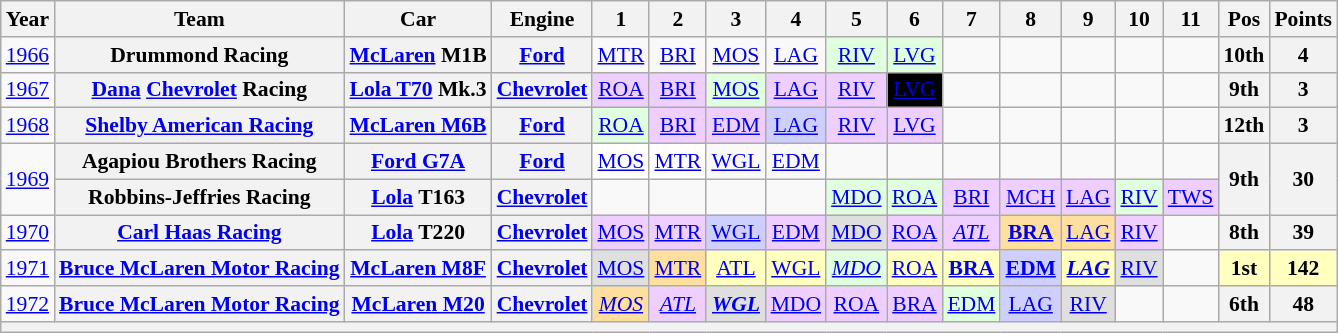<table class="wikitable" style="text-align:center; font-size:90%">
<tr>
<th>Year</th>
<th>Team</th>
<th>Car</th>
<th>Engine</th>
<th>1</th>
<th>2</th>
<th>3</th>
<th>4</th>
<th>5</th>
<th>6</th>
<th>7</th>
<th>8</th>
<th>9</th>
<th>10</th>
<th>11</th>
<th>Pos</th>
<th>Points</th>
</tr>
<tr>
<td><a href='#'>1966</a></td>
<th>Drummond Racing</th>
<th><a href='#'>McLaren</a> M1B</th>
<th><a href='#'>Ford</a></th>
<td><a href='#'>MTR</a></td>
<td><a href='#'>BRI</a></td>
<td><a href='#'>MOS</a></td>
<td><a href='#'>LAG</a></td>
<td style="background:#DFFFDF;"><a href='#'>RIV</a><br></td>
<td style="background:#DFFFDF;"><a href='#'>LVG</a><br></td>
<td></td>
<td></td>
<td></td>
<td></td>
<td></td>
<th>10th</th>
<th>4</th>
</tr>
<tr>
<td><a href='#'>1967</a></td>
<th><a href='#'>Dana</a> <a href='#'>Chevrolet</a> Racing</th>
<th><a href='#'>Lola T70</a> Mk.3</th>
<th><a href='#'>Chevrolet</a></th>
<td style="background:#EFCFFF;"><a href='#'>ROA</a><br></td>
<td style="background:#EFCFFF;"><a href='#'>BRI</a><br></td>
<td style="background:#DFFFDF;"><a href='#'>MOS</a><br></td>
<td style="background:#EFCFFF;"><a href='#'>LAG</a><br></td>
<td style="background:#EFCFFF;"><a href='#'>RIV</a><br></td>
<td style="background:#000; color:#fff;"><a href='#'><span>LVG</span></a><br></td>
<td></td>
<td></td>
<td></td>
<td></td>
<td></td>
<th>9th</th>
<th>3</th>
</tr>
<tr>
<td><a href='#'>1968</a></td>
<th><a href='#'>Shelby American Racing</a></th>
<th><a href='#'>McLaren M6B</a></th>
<th><a href='#'>Ford</a></th>
<td style="background:#DFFFDF;"><a href='#'>ROA</a><br></td>
<td style="background:#EFCFFF;"><a href='#'>BRI</a><br></td>
<td style="background:#EFCFFF;"><a href='#'>EDM</a><br></td>
<td style="background:#CFCFFF;"><a href='#'>LAG</a><br></td>
<td style="background:#EFCFFF;"><a href='#'>RIV</a><br></td>
<td style="background:#EFCFFF;"><a href='#'>LVG</a><br></td>
<td></td>
<td></td>
<td></td>
<td></td>
<td></td>
<th>12th</th>
<th>3</th>
</tr>
<tr>
<td rowspan=2><a href='#'>1969</a></td>
<th>Agapiou Brothers Racing</th>
<th><a href='#'>Ford G7A</a></th>
<th><a href='#'>Ford</a></th>
<td style="background:#FFFFFF;"><a href='#'>MOS</a><br></td>
<td style="background:#FFFFFF;"><a href='#'>MTR</a><br></td>
<td><a href='#'>WGL</a></td>
<td><a href='#'>EDM</a></td>
<td></td>
<td></td>
<td></td>
<td></td>
<td></td>
<td></td>
<td></td>
<th rowspan=2>9th</th>
<th rowspan=2>30</th>
</tr>
<tr>
<th>Robbins-Jeffries Racing</th>
<th><a href='#'>Lola</a> T163</th>
<th><a href='#'>Chevrolet</a></th>
<td></td>
<td></td>
<td></td>
<td></td>
<td style="background:#DFFFDF;"><a href='#'>MDO</a><br></td>
<td style="background:#DFFFDF;"><a href='#'>ROA</a><br></td>
<td style="background:#EFCFFF;"><a href='#'>BRI</a><br></td>
<td style="background:#EFCFFF;"><a href='#'>MCH</a><br></td>
<td style="background:#EFCFFF;"><a href='#'>LAG</a><br></td>
<td style="background:#DFFFDF;"><a href='#'>RIV</a><br></td>
<td style="background:#EFCFFF;"><a href='#'>TWS</a><br></td>
</tr>
<tr>
<td><a href='#'>1970</a></td>
<th><a href='#'>Carl Haas Racing</a></th>
<th><a href='#'>Lola</a> T220</th>
<th><a href='#'>Chevrolet</a></th>
<td style="background:#EFCFFF;"><a href='#'>MOS</a><br></td>
<td style="background:#EFCFFF;"><a href='#'>MTR</a><br></td>
<td style="background:#CFCFFF;"><a href='#'>WGL</a><br></td>
<td style="background:#EFCFFF;"><a href='#'>EDM</a><br></td>
<td style="background:#DFDFDF;"><a href='#'>MDO</a><br></td>
<td style="background:#EFCFFF;"><a href='#'>ROA</a><br></td>
<td style="background:#EFCFFF;"><em><a href='#'>ATL</a></em><br></td>
<td style="background:#FFDF9F;"><strong><a href='#'>BRA</a></strong><br></td>
<td style="background:#FFDF9F;"><a href='#'>LAG</a><br></td>
<td style="background:#EFCFFF;"><a href='#'>RIV</a><br></td>
<td></td>
<th>8th</th>
<th>39</th>
</tr>
<tr>
<td><a href='#'>1971</a></td>
<th><a href='#'>Bruce McLaren Motor Racing</a></th>
<th><a href='#'>McLaren M8F</a></th>
<th><a href='#'>Chevrolet</a></th>
<td style="background:#DFDFDF;"><a href='#'>MOS</a><br></td>
<td style="background:#FFDF9F;"><a href='#'>MTR</a><br></td>
<td style="background:#FFFFBF;"><a href='#'>ATL</a><br></td>
<td style="background:#FFFFBF;"><a href='#'>WGL</a><br></td>
<td style="background:#DFFFDF;"><em><a href='#'>MDO</a></em><br></td>
<td style="background:#FFFFBF;"><a href='#'>ROA</a><br></td>
<td style="background:#FFFFBF;"><strong><a href='#'>BRA</a></strong><br></td>
<td style="background:#CFCFFF;"><strong><a href='#'>EDM</a></strong><br></td>
<td style="background:#FFFFBF;"><strong><em><a href='#'>LAG</a></em></strong><br></td>
<td style="background:#DFDFDF;"><a href='#'>RIV</a><br></td>
<td></td>
<th style="background:#FFFFBF;">1st</th>
<th style="background:#FFFFBF;">142</th>
</tr>
<tr>
<td><a href='#'>1972</a></td>
<th><a href='#'>Bruce McLaren Motor Racing</a></th>
<th><a href='#'>McLaren M20</a></th>
<th><a href='#'>Chevrolet</a></th>
<td style="background:#FFDF9F;"><em><a href='#'>MOS</a></em><br></td>
<td style="background:#EFCFFF;"><em><a href='#'>ATL</a></em><br></td>
<td style="background:#DFDFDF;"><strong><em><a href='#'>WGL</a></em></strong><br></td>
<td style="background:#EFCFFF;"><a href='#'>MDO</a><br></td>
<td style="background:#EFCFFF;"><a href='#'>ROA</a><br></td>
<td style="background:#EFCFFF;"><a href='#'>BRA</a><br></td>
<td style="background:#DFFFDF;"><a href='#'>EDM</a><br></td>
<td style="background:#CFCFFF;"><a href='#'>LAG</a><br></td>
<td style="background:#DFDFDF;"><a href='#'>RIV</a><br></td>
<td></td>
<td></td>
<th>6th</th>
<th>48</th>
</tr>
<tr>
<th colspan="17"></th>
</tr>
</table>
